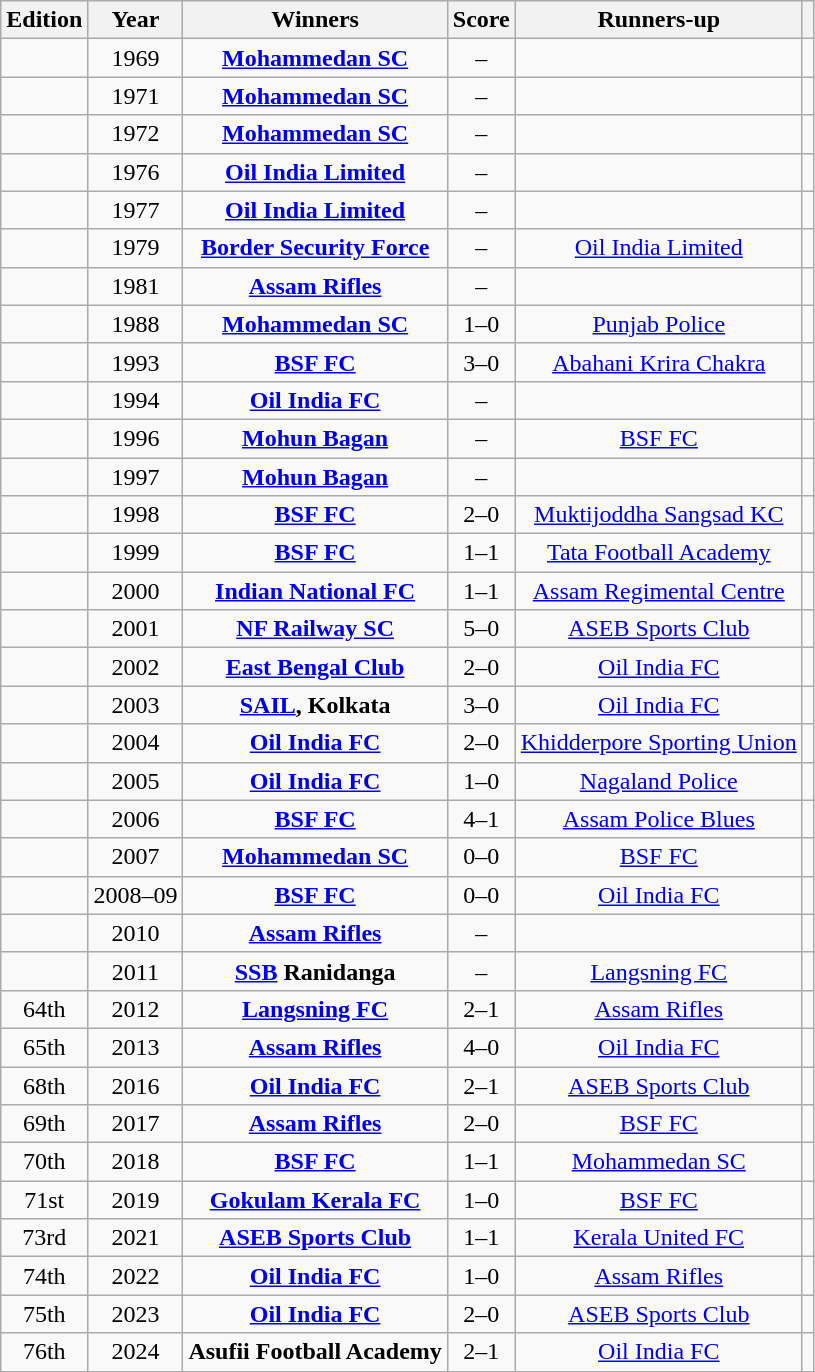<table class="wikitable" style="text-align:center;">
<tr>
<th scope="col">Edition</th>
<th scope="col">Year</th>
<th scope="col">Winners</th>
<th scope="col">Score</th>
<th scope="col">Runners-up</th>
<th scope="col"></th>
</tr>
<tr>
<td></td>
<td>1969</td>
<td><strong><a href='#'>Mohammedan SC</a></strong></td>
<td>–</td>
<td></td>
<td></td>
</tr>
<tr>
<td></td>
<td>1971</td>
<td><strong><a href='#'>Mohammedan SC</a></strong></td>
<td>–</td>
<td></td>
<td></td>
</tr>
<tr>
<td></td>
<td>1972</td>
<td><strong><a href='#'>Mohammedan SC</a></strong></td>
<td>–</td>
<td></td>
<td></td>
</tr>
<tr>
<td></td>
<td>1976</td>
<td><strong><a href='#'>Oil India Limited</a></strong></td>
<td>–</td>
<td></td>
<td></td>
</tr>
<tr>
<td></td>
<td>1977</td>
<td><strong><a href='#'>Oil India Limited</a></strong></td>
<td>–</td>
<td></td>
<td></td>
</tr>
<tr>
<td></td>
<td>1979</td>
<td><strong><a href='#'>Border Security Force</a></strong></td>
<td>–</td>
<td><a href='#'>Oil India Limited</a></td>
<td></td>
</tr>
<tr>
<td></td>
<td>1981</td>
<td><strong><a href='#'>Assam Rifles</a></strong></td>
<td>–</td>
<td></td>
<td></td>
</tr>
<tr>
<td></td>
<td>1988</td>
<td><strong><a href='#'>Mohammedan SC</a></strong></td>
<td>1–0</td>
<td><a href='#'>Punjab Police</a></td>
<td></td>
</tr>
<tr>
<td></td>
<td>1993</td>
<td><strong><a href='#'>BSF FC</a></strong></td>
<td>3–0</td>
<td> <a href='#'>Abahani Krira Chakra</a></td>
<td></td>
</tr>
<tr>
<td></td>
<td>1994</td>
<td><strong><a href='#'>Oil India FC</a></strong></td>
<td>–</td>
<td></td>
<td></td>
</tr>
<tr>
<td></td>
<td>1996</td>
<td><strong><a href='#'>Mohun Bagan</a></strong></td>
<td>–</td>
<td><a href='#'>BSF FC</a></td>
<td></td>
</tr>
<tr>
<td></td>
<td>1997</td>
<td><strong><a href='#'>Mohun Bagan</a></strong></td>
<td>–</td>
<td></td>
<td></td>
</tr>
<tr>
<td></td>
<td>1998</td>
<td><strong><a href='#'>BSF FC</a></strong></td>
<td>2–0</td>
<td> <a href='#'>Muktijoddha Sangsad KC</a></td>
<td></td>
</tr>
<tr>
<td></td>
<td>1999</td>
<td><strong><a href='#'>BSF FC</a></strong></td>
<td>1–1 </td>
<td><a href='#'>Tata Football Academy</a></td>
<td></td>
</tr>
<tr>
<td></td>
<td>2000</td>
<td><strong><a href='#'>Indian National FC</a></strong></td>
<td>1–1 </td>
<td><a href='#'>Assam Regimental Centre</a></td>
<td></td>
</tr>
<tr>
<td></td>
<td>2001</td>
<td><strong><a href='#'>NF Railway SC</a></strong></td>
<td>5–0</td>
<td><a href='#'>ASEB Sports Club</a></td>
<td></td>
</tr>
<tr>
<td></td>
<td>2002</td>
<td><strong><a href='#'>East Bengal Club</a></strong></td>
<td>2–0</td>
<td><a href='#'>Oil India FC</a></td>
<td></td>
</tr>
<tr>
<td></td>
<td>2003</td>
<td><strong><a href='#'>SAIL</a>, Kolkata</strong></td>
<td>3–0</td>
<td><a href='#'>Oil India FC</a></td>
<td></td>
</tr>
<tr>
<td></td>
<td>2004</td>
<td><strong><a href='#'>Oil India FC</a></strong></td>
<td>2–0</td>
<td><a href='#'>Khidderpore Sporting Union</a></td>
<td></td>
</tr>
<tr>
<td></td>
<td>2005</td>
<td><strong><a href='#'>Oil India FC</a></strong></td>
<td>1–0</td>
<td><a href='#'>Nagaland Police</a></td>
<td></td>
</tr>
<tr>
<td></td>
<td>2006</td>
<td><strong><a href='#'>BSF FC</a></strong></td>
<td>4–1</td>
<td><a href='#'>Assam Police Blues</a></td>
<td></td>
</tr>
<tr>
<td></td>
<td>2007</td>
<td><strong><a href='#'>Mohammedan SC</a></strong></td>
<td>0–0 </td>
<td><a href='#'>BSF FC</a></td>
<td></td>
</tr>
<tr>
<td></td>
<td>2008–09</td>
<td><strong><a href='#'>BSF FC</a></strong></td>
<td>0–0 </td>
<td><a href='#'>Oil India FC</a></td>
<td></td>
</tr>
<tr>
<td></td>
<td>2010</td>
<td><strong><a href='#'>Assam Rifles</a></strong></td>
<td>–</td>
<td></td>
<td></td>
</tr>
<tr>
<td></td>
<td>2011</td>
<td><strong><a href='#'>SSB</a> Ranidanga</strong></td>
<td>–</td>
<td><a href='#'>Langsning FC</a></td>
<td></td>
</tr>
<tr>
<td>64th</td>
<td>2012</td>
<td><strong><a href='#'>Langsning FC</a></strong></td>
<td>2–1</td>
<td><a href='#'>Assam Rifles</a></td>
<td></td>
</tr>
<tr>
<td>65th</td>
<td>2013</td>
<td><strong><a href='#'>Assam Rifles</a></strong></td>
<td>4–0</td>
<td><a href='#'>Oil India FC</a></td>
<td></td>
</tr>
<tr>
<td>68th</td>
<td>2016</td>
<td><strong><a href='#'>Oil India FC</a></strong></td>
<td>2–1</td>
<td><a href='#'>ASEB Sports Club</a></td>
<td></td>
</tr>
<tr>
<td>69th</td>
<td>2017</td>
<td><strong><a href='#'>Assam Rifles</a></strong></td>
<td>2–0</td>
<td><a href='#'>BSF FC</a></td>
<td></td>
</tr>
<tr>
<td>70th</td>
<td>2018</td>
<td><strong><a href='#'>BSF FC</a></strong></td>
<td>1–1 </td>
<td><a href='#'>Mohammedan SC</a></td>
<td></td>
</tr>
<tr>
<td>71st</td>
<td>2019</td>
<td><strong><a href='#'>Gokulam Kerala FC</a></strong></td>
<td>1–0</td>
<td><a href='#'>BSF FC</a></td>
<td></td>
</tr>
<tr>
<td>73rd</td>
<td>2021</td>
<td><strong><a href='#'>ASEB Sports Club</a></strong></td>
<td>1–1 </td>
<td><a href='#'>Kerala United FC</a></td>
<td></td>
</tr>
<tr>
<td>74th</td>
<td>2022</td>
<td><strong><a href='#'>Oil India FC</a></strong></td>
<td>1–0</td>
<td><a href='#'>Assam Rifles</a></td>
<td></td>
</tr>
<tr>
<td>75th</td>
<td>2023</td>
<td><strong><a href='#'>Oil India FC</a></strong></td>
<td>2–0</td>
<td><a href='#'>ASEB Sports Club</a></td>
<td></td>
</tr>
<tr>
<td>76th</td>
<td>2024</td>
<td><strong>Asufii Football Academy</strong></td>
<td>2–1</td>
<td><a href='#'>Oil India FC</a></td>
<td></td>
</tr>
</table>
